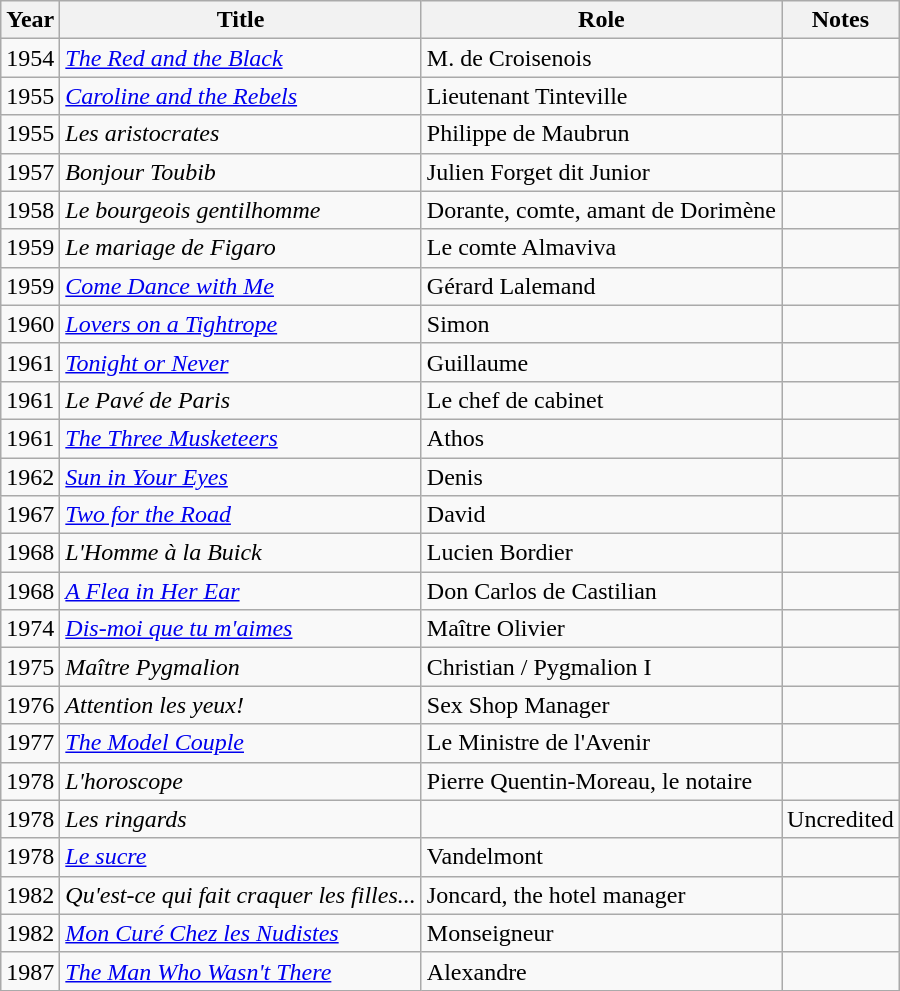<table class="wikitable">
<tr>
<th>Year</th>
<th>Title</th>
<th>Role</th>
<th>Notes</th>
</tr>
<tr>
<td>1954</td>
<td><em><a href='#'>The Red and the Black</a></em></td>
<td>M. de Croisenois</td>
<td></td>
</tr>
<tr>
<td>1955</td>
<td><em><a href='#'>Caroline and the Rebels</a></em></td>
<td>Lieutenant Tinteville</td>
<td></td>
</tr>
<tr>
<td>1955</td>
<td><em>Les aristocrates</em></td>
<td>Philippe de Maubrun</td>
<td></td>
</tr>
<tr>
<td>1957</td>
<td><em>Bonjour Toubib</em></td>
<td>Julien Forget dit Junior</td>
<td></td>
</tr>
<tr>
<td>1958</td>
<td><em>Le bourgeois gentilhomme</em></td>
<td>Dorante, comte, amant de Dorimène</td>
<td></td>
</tr>
<tr>
<td>1959</td>
<td><em>Le mariage de Figaro</em></td>
<td>Le comte Almaviva</td>
<td></td>
</tr>
<tr>
<td>1959</td>
<td><em><a href='#'>Come Dance with Me</a></em></td>
<td>Gérard Lalemand</td>
<td></td>
</tr>
<tr>
<td>1960</td>
<td><em><a href='#'>Lovers on a Tightrope</a></em></td>
<td>Simon</td>
<td></td>
</tr>
<tr>
<td>1961</td>
<td><em><a href='#'>Tonight or Never</a></em></td>
<td>Guillaume</td>
<td></td>
</tr>
<tr>
<td>1961</td>
<td><em>Le Pavé de Paris</em></td>
<td>Le chef de cabinet</td>
<td></td>
</tr>
<tr>
<td>1961</td>
<td><em><a href='#'>The Three Musketeers</a></em></td>
<td>Athos</td>
<td></td>
</tr>
<tr>
<td>1962</td>
<td><em><a href='#'>Sun in Your Eyes</a></em></td>
<td>Denis</td>
<td></td>
</tr>
<tr>
<td>1967</td>
<td><em><a href='#'>Two for the Road</a></em></td>
<td>David</td>
<td></td>
</tr>
<tr>
<td>1968</td>
<td><em>L'Homme à la Buick</em></td>
<td>Lucien Bordier</td>
<td></td>
</tr>
<tr>
<td>1968</td>
<td><em><a href='#'>A Flea in Her Ear</a></em></td>
<td>Don Carlos de Castilian</td>
<td></td>
</tr>
<tr>
<td>1974</td>
<td><em><a href='#'>Dis-moi que tu m'aimes</a></em></td>
<td>Maître Olivier</td>
<td></td>
</tr>
<tr>
<td>1975</td>
<td><em>Maître Pygmalion</em></td>
<td>Christian / Pygmalion I</td>
<td></td>
</tr>
<tr>
<td>1976</td>
<td><em>Attention les yeux!</em></td>
<td>Sex Shop Manager</td>
<td></td>
</tr>
<tr>
<td>1977</td>
<td><em><a href='#'>The Model Couple</a></em></td>
<td>Le Ministre de l'Avenir</td>
<td></td>
</tr>
<tr>
<td>1978</td>
<td><em>L'horoscope</em></td>
<td>Pierre Quentin-Moreau, le notaire</td>
<td></td>
</tr>
<tr>
<td>1978</td>
<td><em>Les ringards</em></td>
<td></td>
<td>Uncredited</td>
</tr>
<tr>
<td>1978</td>
<td><em><a href='#'>Le sucre</a></em></td>
<td>Vandelmont</td>
<td></td>
</tr>
<tr>
<td>1982</td>
<td><em>Qu'est-ce qui fait craquer les filles...</em></td>
<td>Joncard, the hotel manager</td>
<td></td>
</tr>
<tr>
<td>1982</td>
<td><em><a href='#'>Mon Curé Chez les Nudistes</a></em></td>
<td>Monseigneur</td>
<td></td>
</tr>
<tr>
<td>1987</td>
<td><em><a href='#'>The Man Who Wasn't There</a></em></td>
<td>Alexandre</td>
<td></td>
</tr>
</table>
